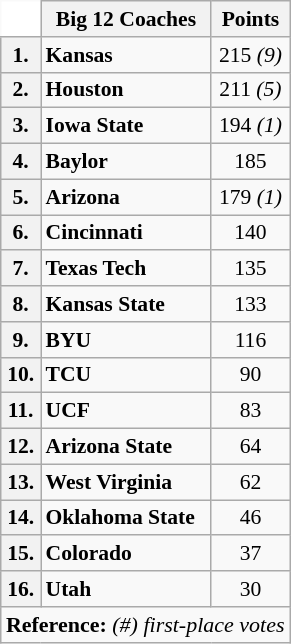<table class="wikitable" style="white-space:nowrap; font-size:90%;">
<tr>
<td ! colspan=1 style="background:white; border-top-style:hidden; border-left-style:hidden;"></td>
<th>Big 12 Coaches</th>
<th>Points</th>
</tr>
<tr>
<th>1.</th>
<td><strong>Kansas</strong></td>
<td align="center">215 <em>(9)</em></td>
</tr>
<tr>
<th>2.</th>
<td><strong>Houston</strong></td>
<td align="center">211 <em>(5)</em></td>
</tr>
<tr>
<th>3.</th>
<td><strong>Iowa State</strong></td>
<td align="center">194 <em>(1)</em></td>
</tr>
<tr>
<th>4.</th>
<td><strong>Baylor</strong></td>
<td align="center">185</td>
</tr>
<tr>
<th>5.</th>
<td><strong>Arizona</strong></td>
<td align="center">179 <em>(1)</em></td>
</tr>
<tr>
<th>6.</th>
<td><strong>Cincinnati</strong></td>
<td align="center">140</td>
</tr>
<tr>
<th>7.</th>
<td><strong>Texas Tech</strong></td>
<td align="center">135</td>
</tr>
<tr>
<th>8.</th>
<td><strong>Kansas State</strong></td>
<td align="center">133</td>
</tr>
<tr>
<th>9.</th>
<td><strong>BYU</strong></td>
<td align="center">116</td>
</tr>
<tr>
<th>10.</th>
<td><strong>TCU</strong></td>
<td align="center">90</td>
</tr>
<tr>
<th>11.</th>
<td><strong>UCF</strong></td>
<td align="center">83</td>
</tr>
<tr>
<th>12.</th>
<td><strong>Arizona State</strong></td>
<td align="center">64</td>
</tr>
<tr>
<th>13.</th>
<td><strong>West Virginia</strong></td>
<td align="center">62</td>
</tr>
<tr>
<th>14.</th>
<td><strong>Oklahoma State</strong></td>
<td align="center">46</td>
</tr>
<tr>
<th>15.</th>
<td><strong>Colorado</strong></td>
<td align="center">37</td>
</tr>
<tr>
<th>16.</th>
<td><strong>Utah</strong></td>
<td align="center">30</td>
</tr>
<tr>
<td colspan="4"  style="font-size:11pt; text-align:center;"><strong>Reference:</strong>  <em>(#) first-place votes</em></td>
</tr>
</table>
